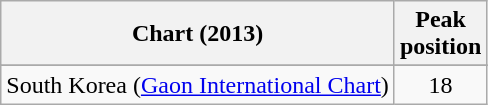<table class="wikitable sortable">
<tr>
<th>Chart (2013)</th>
<th>Peak<br>position</th>
</tr>
<tr>
</tr>
<tr>
</tr>
<tr>
<td>South Korea (<a href='#'>Gaon International Chart</a>)</td>
<td style="text-align:center;">18</td>
</tr>
</table>
